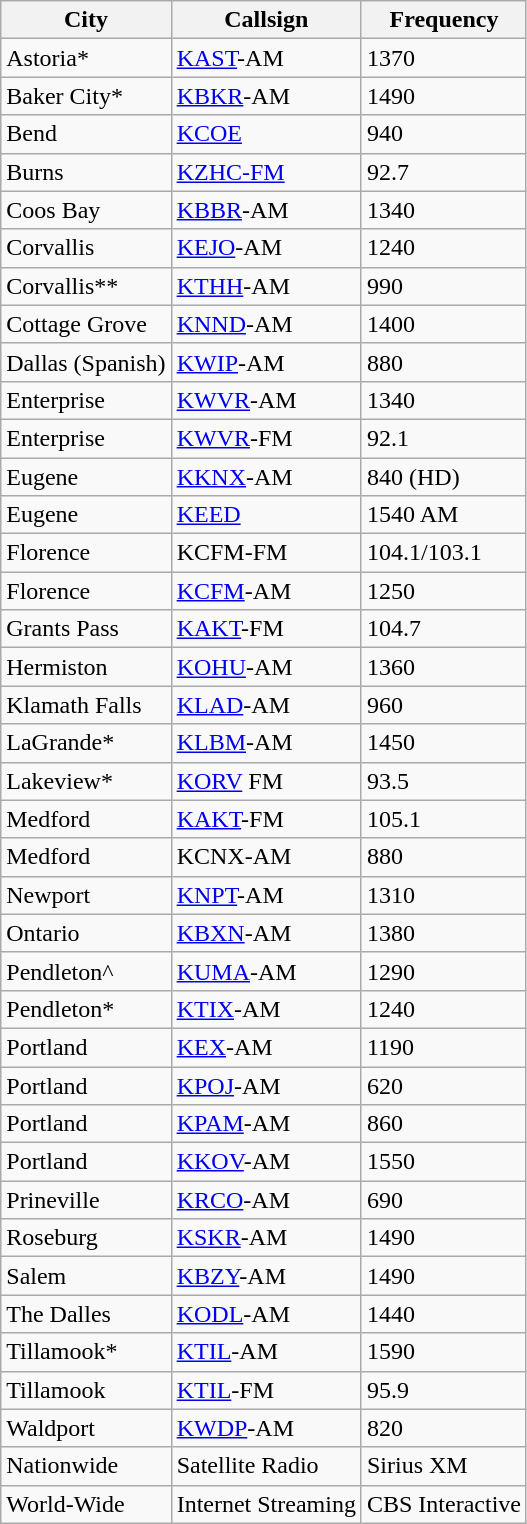<table class="wikitable sortable">
<tr>
<th>City</th>
<th>Callsign</th>
<th>Frequency</th>
</tr>
<tr>
<td>Astoria*</td>
<td><a href='#'>KAST</a>-AM</td>
<td>1370</td>
</tr>
<tr>
<td>Baker City*</td>
<td><a href='#'>KBKR</a>-AM</td>
<td>1490</td>
</tr>
<tr>
<td>Bend</td>
<td><a href='#'>KCOE</a></td>
<td>940</td>
</tr>
<tr>
<td>Burns</td>
<td><a href='#'>KZHC-FM</a></td>
<td>92.7</td>
</tr>
<tr>
<td>Coos Bay</td>
<td><a href='#'>KBBR</a>-AM</td>
<td>1340</td>
</tr>
<tr>
<td>Corvallis</td>
<td><a href='#'>KEJO</a>-AM</td>
<td>1240</td>
</tr>
<tr>
<td>Corvallis**</td>
<td><a href='#'>KTHH</a>-AM</td>
<td>990</td>
</tr>
<tr>
<td>Cottage Grove</td>
<td><a href='#'>KNND</a>-AM</td>
<td>1400</td>
</tr>
<tr>
<td>Dallas (Spanish)</td>
<td><a href='#'>KWIP</a>-AM</td>
<td>880</td>
</tr>
<tr>
<td>Enterprise</td>
<td><a href='#'>KWVR</a>-AM</td>
<td>1340</td>
</tr>
<tr>
<td>Enterprise</td>
<td><a href='#'>KWVR</a>-FM</td>
<td>92.1</td>
</tr>
<tr>
<td>Eugene</td>
<td><a href='#'>KKNX</a>-AM</td>
<td>840 (HD)</td>
</tr>
<tr>
<td>Eugene</td>
<td><a href='#'>KEED</a></td>
<td>1540 AM</td>
</tr>
<tr>
<td>Florence</td>
<td>KCFM-FM</td>
<td>104.1/103.1</td>
</tr>
<tr>
<td>Florence</td>
<td><a href='#'>KCFM</a>-AM</td>
<td>1250</td>
</tr>
<tr>
<td>Grants Pass</td>
<td><a href='#'>KAKT</a>-FM</td>
<td>104.7</td>
</tr>
<tr>
<td>Hermiston</td>
<td><a href='#'>KOHU</a>-AM</td>
<td>1360</td>
</tr>
<tr>
<td>Klamath Falls</td>
<td><a href='#'>KLAD</a>-AM</td>
<td>960</td>
</tr>
<tr>
<td>LaGrande*</td>
<td><a href='#'>KLBM</a>-AM</td>
<td>1450</td>
</tr>
<tr>
<td>Lakeview*</td>
<td><a href='#'>KORV</a> FM</td>
<td>93.5</td>
</tr>
<tr>
<td>Medford</td>
<td><a href='#'>KAKT</a>-FM</td>
<td>105.1</td>
</tr>
<tr>
<td>Medford</td>
<td>KCNX-AM</td>
<td>880</td>
</tr>
<tr>
<td>Newport</td>
<td><a href='#'>KNPT</a>-AM</td>
<td>1310</td>
</tr>
<tr>
<td>Ontario</td>
<td><a href='#'>KBXN</a>-AM</td>
<td>1380</td>
</tr>
<tr>
<td>Pendleton^</td>
<td><a href='#'>KUMA</a>-AM</td>
<td>1290</td>
</tr>
<tr>
<td>Pendleton*</td>
<td><a href='#'>KTIX</a>-AM</td>
<td>1240</td>
</tr>
<tr>
<td>Portland</td>
<td><a href='#'>KEX</a>-AM</td>
<td>1190</td>
</tr>
<tr>
<td>Portland</td>
<td><a href='#'>KPOJ</a>-AM</td>
<td>620</td>
</tr>
<tr>
<td>Portland</td>
<td><a href='#'>KPAM</a>-AM</td>
<td>860</td>
</tr>
<tr>
<td>Portland</td>
<td><a href='#'>KKOV</a>-AM</td>
<td>1550</td>
</tr>
<tr>
<td>Prineville</td>
<td><a href='#'>KRCO</a>-AM</td>
<td>690</td>
</tr>
<tr>
<td>Roseburg</td>
<td><a href='#'>KSKR</a>-AM</td>
<td>1490</td>
</tr>
<tr>
<td>Salem</td>
<td><a href='#'>KBZY</a>-AM</td>
<td>1490</td>
</tr>
<tr>
<td>The Dalles</td>
<td><a href='#'>KODL</a>-AM</td>
<td>1440</td>
</tr>
<tr>
<td>Tillamook*</td>
<td><a href='#'>KTIL</a>-AM</td>
<td>1590</td>
</tr>
<tr>
<td>Tillamook</td>
<td><a href='#'>KTIL</a>-FM</td>
<td>95.9</td>
</tr>
<tr>
<td>Waldport</td>
<td><a href='#'>KWDP</a>-AM</td>
<td>820</td>
</tr>
<tr>
<td>Nationwide</td>
<td>Satellite Radio</td>
<td>Sirius XM</td>
</tr>
<tr>
<td>World-Wide</td>
<td>Internet Streaming</td>
<td>CBS Interactive</td>
</tr>
</table>
